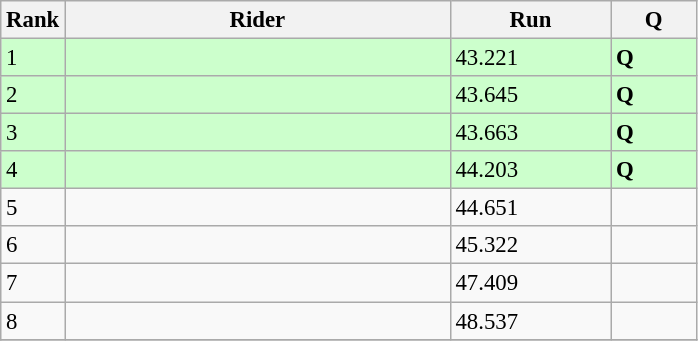<table class="wikitable" style="font-size:95%" style="text-align:center">
<tr>
<th>Rank</th>
<th width=250>Rider</th>
<th width=100>Run</th>
<th width=50>Q</th>
</tr>
<tr bgcolor=ccffcc>
<td>1</td>
<td align=left></td>
<td>43.221</td>
<td><strong>Q</strong></td>
</tr>
<tr bgcolor=ccffcc>
<td>2</td>
<td align=left></td>
<td>43.645</td>
<td><strong>Q</strong></td>
</tr>
<tr bgcolor=ccffcc>
<td>3</td>
<td align=left></td>
<td>43.663</td>
<td><strong>Q</strong></td>
</tr>
<tr bgcolor=ccffcc>
<td>4</td>
<td align=left></td>
<td>44.203</td>
<td><strong>Q</strong></td>
</tr>
<tr>
<td>5</td>
<td align=left></td>
<td>44.651</td>
<td></td>
</tr>
<tr>
<td>6</td>
<td align=left></td>
<td>45.322</td>
<td></td>
</tr>
<tr>
<td>7</td>
<td align=left></td>
<td>47.409</td>
<td></td>
</tr>
<tr>
<td>8</td>
<td align=left></td>
<td>48.537</td>
<td></td>
</tr>
<tr>
</tr>
</table>
